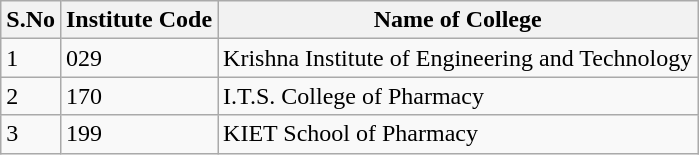<table class="wikitable sortable">
<tr>
<th>S.No</th>
<th>Institute Code</th>
<th>Name of College</th>
</tr>
<tr>
<td>1</td>
<td>029</td>
<td>Krishna Institute of Engineering and Technology</td>
</tr>
<tr>
<td>2</td>
<td>170</td>
<td>I.T.S. College of Pharmacy</td>
</tr>
<tr>
<td>3</td>
<td>199</td>
<td>KIET School of Pharmacy</td>
</tr>
</table>
